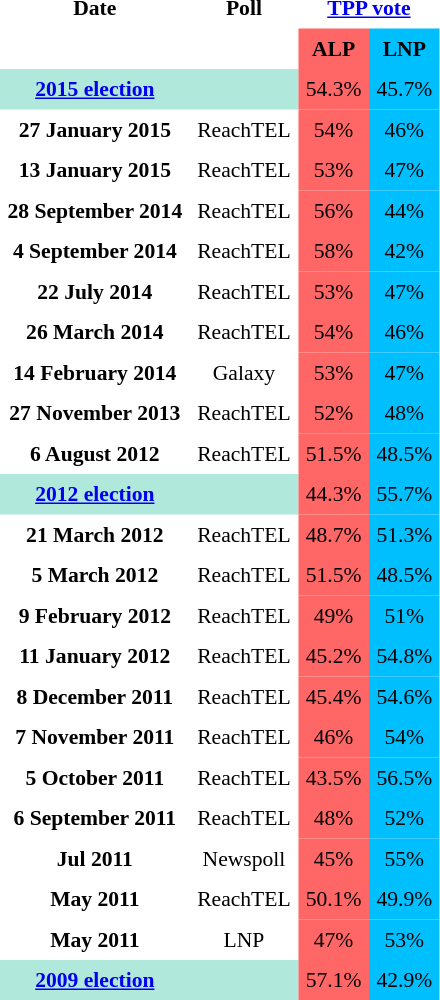<table class="toccolours" cellpadding="5" cellspacing="0" style="float:left; margin-right:.5em; margin-top:.4em; font-size:90%;">
<tr>
</tr>
<tr>
<th style="background:#; text-align:center;">Date</th>
<th style="background:#; text-align:center;">Poll</th>
<th style="background:#; text-align:center;" colspan="2"><a href='#'>TPP vote</a></th>
</tr>
<tr>
<th style="background:#; text-align:center;"></th>
<th style="background:#; text-align:center;"></th>
<th style="background:#f66; text-align:center;">ALP</th>
<th style="background:#00bfff; text-align:center;">LNP</th>
</tr>
<tr>
<th style="text-align:center; background:#b0e9db;"><strong><a href='#'>2015 election</a></strong></th>
<td style="text-align:center; background:#b0e9db;"></td>
<td width="" style="text-align:center; background:#f66;">54.3%</td>
<td width="" style="text-align:center; background:#00bfff;">45.7%</td>
</tr>
<tr>
<th style="text-align:center;" bgcolor="">27 January 2015</th>
<td style="text-align:center;" bgcolor="">ReachTEL</td>
<td width="" style="text-align:center; background:#f66;">54%</td>
<td width="" style="text-align:center; background:#00bfff;">46%</td>
</tr>
<tr>
<th style="text-align:center;" bgcolor="">13 January 2015</th>
<td style="text-align:center;" bgcolor="">ReachTEL</td>
<td width="" style="text-align:center; background:#f66;">53%</td>
<td width="" style="text-align:center; background:#00bfff;">47%</td>
</tr>
<tr>
<th style="text-align:center;" bgcolor="">28 September 2014</th>
<td style="text-align:center;" bgcolor="">ReachTEL</td>
<td width="" style="text-align:center; background:#f66;">56%</td>
<td width="" style="text-align:center; background:#00bfff;">44%</td>
</tr>
<tr>
<th style="text-align:center;" bgcolor="">4 September 2014</th>
<td style="text-align:center;" bgcolor="">ReachTEL</td>
<td width="" style="text-align:center; background:#f66;">58%</td>
<td width="" style="text-align:center; background:#00bfff;">42%</td>
</tr>
<tr>
<th style="text-align:center;" bgcolor="">22 July 2014</th>
<td style="text-align:center;" bgcolor="">ReachTEL</td>
<td width="" style="text-align:center; background:#f66;">53%</td>
<td width="" style="text-align:center; background:#00bfff;">47%</td>
</tr>
<tr>
<th style="text-align:center;" bgcolor="">26 March 2014</th>
<td style="text-align:center;" bgcolor="">ReachTEL</td>
<td width="" style="text-align:center; background:#f66;">54%</td>
<td width="" style="text-align:center; background:#00bfff;">46%</td>
</tr>
<tr>
<th style="text-align:center;" bgcolor="">14 February 2014</th>
<td style="text-align:center;" bgcolor="">Galaxy</td>
<td width="" style="text-align:center; background:#f66;">53%</td>
<td width="" style="text-align:center; background:#00bfff;">47%</td>
</tr>
<tr>
<th style="text-align:center;" bgcolor="">27 November 2013</th>
<td style="text-align:center;" bgcolor="">ReachTEL</td>
<td width="" style="text-align:center; background:#f66;">52%</td>
<td width="" style="text-align:center; background:#00bfff;">48%</td>
</tr>
<tr>
<th style="text-align:center;" bgcolor="">6 August 2012</th>
<td style="text-align:center;" bgcolor="">ReachTEL</td>
<td width="" style="text-align:center; background:#f66;">51.5%</td>
<td width="" style="text-align:center; background:#00bfff;">48.5%</td>
</tr>
<tr>
<th style="text-align:center; background:#b0e9db;"><strong><a href='#'>2012 election</a></strong></th>
<td style="text-align:center; background:#b0e9db;"></td>
<td width="" style="text-align:center; background:#f66;">44.3%</td>
<td width="" style="text-align:center; background:#00bfff;">55.7%</td>
</tr>
<tr>
<th style="text-align:center;" bgcolor="">21 March 2012</th>
<td style="text-align:center;" bgcolor="">ReachTEL</td>
<td width="" style="text-align:center; background:#f66;">48.7%</td>
<td width="" style="text-align:center; background:#00bfff;">51.3%</td>
</tr>
<tr>
<th style="text-align:center;" bgcolor="">5 March 2012</th>
<td style="text-align:center;" bgcolor="">ReachTEL</td>
<td width="" style="text-align:center; background:#f66;">51.5%</td>
<td width="" style="text-align:center; background:#00bfff;">48.5%</td>
</tr>
<tr>
<th style="text-align:center;" bgcolor="">9 February 2012</th>
<td style="text-align:center;" bgcolor="">ReachTEL</td>
<td width="" style="text-align:center; background:#f66;">49%</td>
<td width="" style="text-align:center; background:#00bfff;">51%</td>
</tr>
<tr>
<th style="text-align:center;" bgcolor="">11 January 2012</th>
<td style="text-align:center;" bgcolor="">ReachTEL</td>
<td width="" style="text-align:center; background:#f66;">45.2%</td>
<td width="" style="text-align:center; background:#00bfff;">54.8%</td>
</tr>
<tr>
<th style="text-align:center;" bgcolor="">8 December 2011</th>
<td style="text-align:center;" bgcolor="">ReachTEL</td>
<td width="" style="text-align:center; background:#f66;">45.4%</td>
<td width="" style="text-align:center; background:#00bfff;">54.6%</td>
</tr>
<tr>
<th style="text-align:center;" bgcolor="">7 November 2011</th>
<td style="text-align:center;" bgcolor="">ReachTEL</td>
<td width="" style="text-align:center; background:#f66;">46%</td>
<td width="" style="text-align:center; background:#00bfff;">54%</td>
</tr>
<tr>
<th style="text-align:center;" bgcolor="">5 October 2011</th>
<td style="text-align:center;" bgcolor="">ReachTEL</td>
<td width="" style="text-align:center; background:#f66;">43.5%</td>
<td width="" style="text-align:center; background:#00bfff;">56.5%</td>
</tr>
<tr>
<th style="text-align:center;" bgcolor="">6 September 2011</th>
<td style="text-align:center;" bgcolor="">ReachTEL</td>
<td width="" style="text-align:center; background:#f66;">48%</td>
<td width="" style="text-align:center; background:#00bfff;">52%</td>
</tr>
<tr>
<th style="text-align:center;" bgcolor="">Jul 2011</th>
<td style="text-align:center;" bgcolor="">Newspoll</td>
<td width="" style="text-align:center; background:#f66;">45%</td>
<td width="" style="text-align:center; background:#00bfff;">55%</td>
</tr>
<tr>
<th style="text-align:center;" bgcolor="">May 2011</th>
<td style="text-align:center;" bgcolor="">ReachTEL</td>
<td width="" style="text-align:center; background:#f66;">50.1%</td>
<td width="" style="text-align:center; background:#00bfff;">49.9%</td>
</tr>
<tr>
<th style="text-align:center;" bgcolor="">May 2011</th>
<td style="text-align:center;" bgcolor="">LNP</td>
<td width="" style="text-align:center; background:#f66;">47%</td>
<td width="" style="text-align:center; background:#00bfff;">53%</td>
</tr>
<tr>
<th style="text-align:center; background:#b0e9db;"><strong><a href='#'>2009 election</a></strong></th>
<td style="text-align:center; background:#b0e9db;"></td>
<td width="" style="text-align:center; background:#f66;">57.1%</td>
<td width="" style="text-align:center; background:#00bfff;">42.9%</td>
</tr>
</table>
